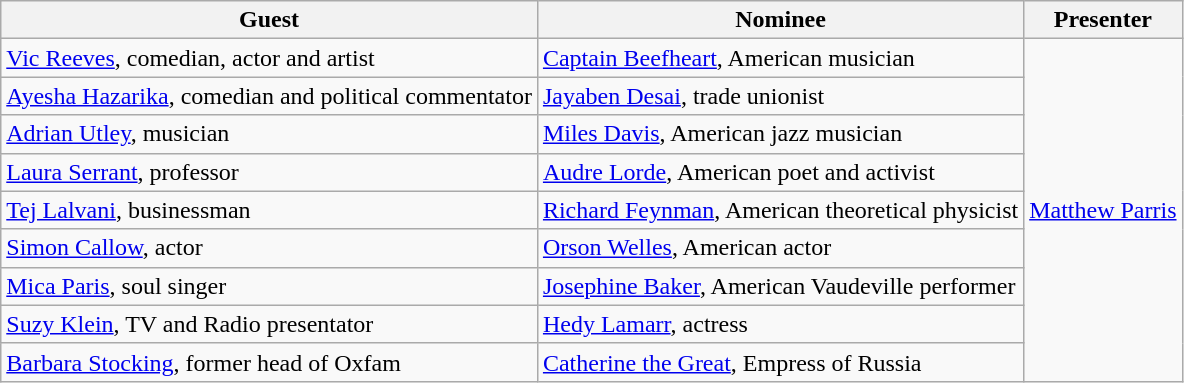<table class="wikitable">
<tr>
<th>Guest</th>
<th>Nominee</th>
<th>Presenter</th>
</tr>
<tr>
<td><a href='#'>Vic Reeves</a>, comedian, actor and artist</td>
<td><a href='#'>Captain Beefheart</a>, American musician</td>
<td rowspan="9"><a href='#'>Matthew Parris</a></td>
</tr>
<tr>
<td><a href='#'>Ayesha Hazarika</a>, comedian and political commentator</td>
<td><a href='#'>Jayaben Desai</a>, trade unionist</td>
</tr>
<tr>
<td><a href='#'>Adrian Utley</a>, musician</td>
<td><a href='#'>Miles Davis</a>, American jazz musician</td>
</tr>
<tr>
<td><a href='#'>Laura Serrant</a>, professor</td>
<td><a href='#'>Audre Lorde</a>, American poet and activist</td>
</tr>
<tr>
<td><a href='#'>Tej Lalvani</a>, businessman</td>
<td><a href='#'>Richard Feynman</a>, American theoretical physicist</td>
</tr>
<tr>
<td><a href='#'>Simon Callow</a>, actor</td>
<td><a href='#'>Orson Welles</a>, American actor</td>
</tr>
<tr>
<td><a href='#'>Mica Paris</a>, soul singer</td>
<td><a href='#'>Josephine Baker</a>, American Vaudeville performer</td>
</tr>
<tr>
<td><a href='#'>Suzy Klein</a>, TV and Radio presentator</td>
<td><a href='#'>Hedy Lamarr</a>, actress</td>
</tr>
<tr>
<td><a href='#'>Barbara Stocking</a>,  former head of Oxfam</td>
<td><a href='#'>Catherine the Great</a>, Empress of Russia</td>
</tr>
</table>
